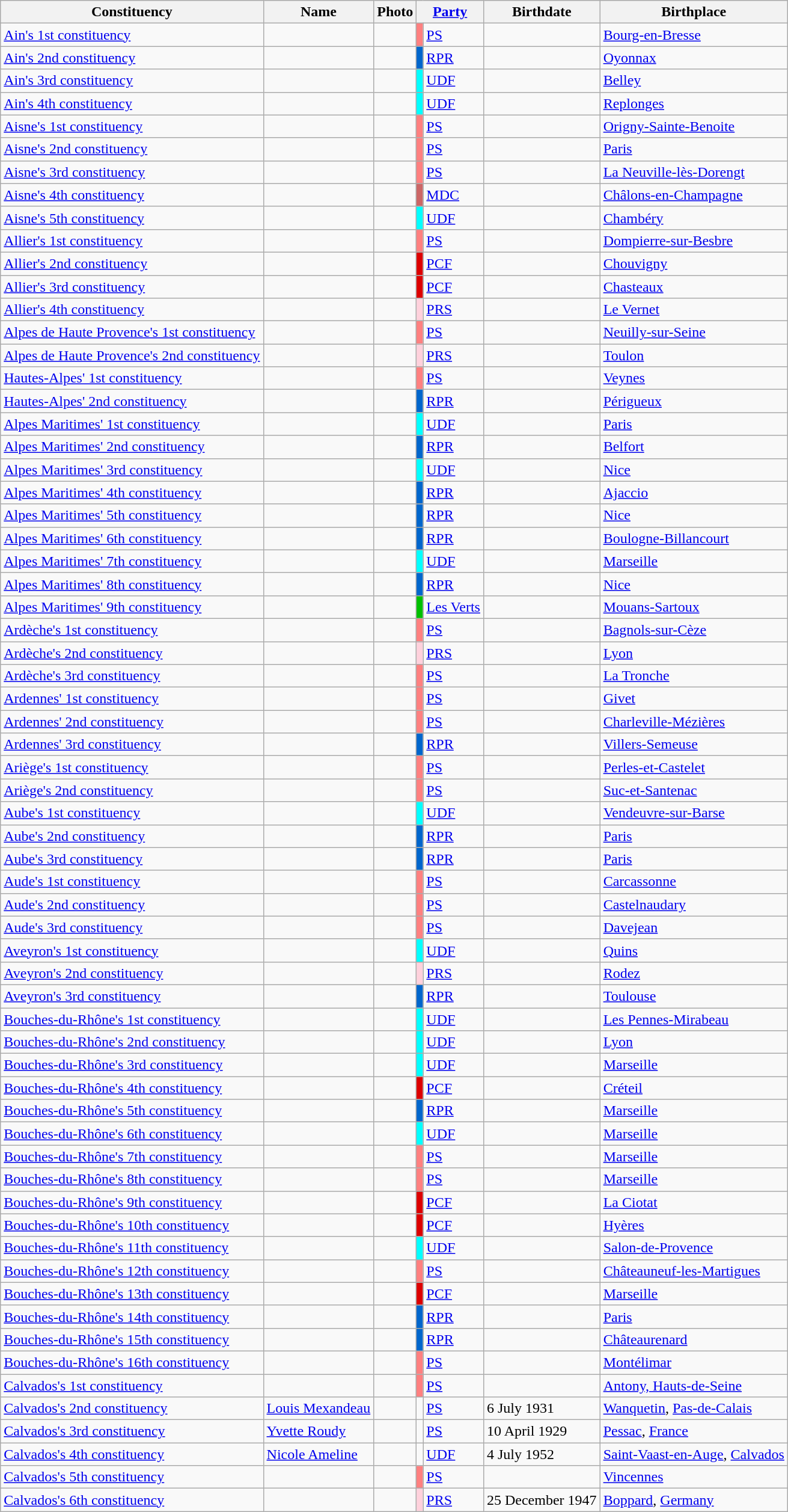<table class="wikitable sortable centre">
<tr align="left">
<th>Constituency</th>
<th>Name</th>
<th>Photo</th>
<th colspan=2><a href='#'>Party</a></th>
<th>Birthdate</th>
<th>Birthplace</th>
</tr>
<tr>
<td><a href='#'>Ain's 1st constituency</a></td>
<td></td>
<td></td>
<td bgcolor="#ff8080"></td>
<td><a href='#'>PS</a></td>
<td></td>
<td><a href='#'>Bourg-en-Bresse</a></td>
</tr>
<tr>
<td><a href='#'>Ain's 2nd constituency</a></td>
<td></td>
<td></td>
<td bgcolor="#0066cc"></td>
<td><a href='#'>RPR</a></td>
<td></td>
<td><a href='#'>Oyonnax</a></td>
</tr>
<tr>
<td><a href='#'>Ain's 3rd constituency</a></td>
<td></td>
<td></td>
<td bgcolor="#00FFFF"></td>
<td><a href='#'>UDF</a></td>
<td></td>
<td><a href='#'>Belley</a></td>
</tr>
<tr>
<td><a href='#'>Ain's 4th constituency</a></td>
<td></td>
<td></td>
<td bgcolor="#00FFFF"></td>
<td><a href='#'>UDF</a></td>
<td></td>
<td><a href='#'>Replonges</a></td>
</tr>
<tr>
<td><a href='#'>Aisne's 1st constituency</a></td>
<td></td>
<td></td>
<td bgcolor="#ff8080"></td>
<td><a href='#'>PS</a></td>
<td></td>
<td><a href='#'>Origny-Sainte-Benoite</a></td>
</tr>
<tr>
<td><a href='#'>Aisne's 2nd constituency</a></td>
<td></td>
<td></td>
<td bgcolor="#ff8080"></td>
<td><a href='#'>PS</a></td>
<td></td>
<td><a href='#'>Paris</a></td>
</tr>
<tr>
<td><a href='#'>Aisne's 3rd constituency</a></td>
<td></td>
<td></td>
<td bgcolor="#ff8080"></td>
<td><a href='#'>PS</a></td>
<td></td>
<td><a href='#'>La Neuville-lès-Dorengt</a></td>
</tr>
<tr>
<td><a href='#'>Aisne's 4th constituency</a></td>
<td></td>
<td></td>
<td bgcolor="#cc6666"></td>
<td><a href='#'>MDC</a></td>
<td></td>
<td><a href='#'>Châlons-en-Champagne</a></td>
</tr>
<tr>
<td><a href='#'>Aisne's 5th constituency</a></td>
<td></td>
<td></td>
<td bgcolor="#00FFFF"></td>
<td><a href='#'>UDF</a></td>
<td></td>
<td><a href='#'>Chambéry</a></td>
</tr>
<tr>
<td><a href='#'>Allier's 1st constituency</a></td>
<td></td>
<td></td>
<td bgcolor="#ff8080"></td>
<td><a href='#'>PS</a></td>
<td></td>
<td><a href='#'>Dompierre-sur-Besbre</a></td>
</tr>
<tr>
<td><a href='#'>Allier's 2nd constituency</a></td>
<td></td>
<td></td>
<td bgcolor="#dd0000"></td>
<td><a href='#'>PCF</a></td>
<td></td>
<td><a href='#'>Chouvigny</a></td>
</tr>
<tr>
<td><a href='#'>Allier's 3rd constituency</a></td>
<td></td>
<td></td>
<td bgcolor="#dd0000"></td>
<td><a href='#'>PCF</a></td>
<td></td>
<td><a href='#'>Chasteaux</a></td>
</tr>
<tr>
<td><a href='#'>Allier's 4th constituency</a></td>
<td></td>
<td></td>
<td bgcolor="#ffd1dc"></td>
<td><a href='#'>PRS</a></td>
<td></td>
<td><a href='#'>Le Vernet</a></td>
</tr>
<tr>
<td><a href='#'>Alpes de Haute Provence's 1st constituency</a></td>
<td></td>
<td></td>
<td bgcolor="#ff8080"></td>
<td><a href='#'>PS</a></td>
<td></td>
<td><a href='#'>Neuilly-sur-Seine</a></td>
</tr>
<tr>
<td><a href='#'>Alpes de Haute Provence's 2nd constituency</a></td>
<td></td>
<td></td>
<td bgcolor="#ffd1dc"></td>
<td><a href='#'>PRS</a></td>
<td></td>
<td><a href='#'>Toulon</a></td>
</tr>
<tr>
<td><a href='#'>Hautes-Alpes' 1st constituency</a></td>
<td></td>
<td></td>
<td bgcolor="#ff8080"></td>
<td><a href='#'>PS</a></td>
<td></td>
<td><a href='#'>Veynes</a></td>
</tr>
<tr>
<td><a href='#'>Hautes-Alpes' 2nd constituency</a></td>
<td></td>
<td></td>
<td bgcolor="#0066cc"></td>
<td><a href='#'>RPR</a></td>
<td></td>
<td><a href='#'>Périgueux</a></td>
</tr>
<tr>
<td><a href='#'>Alpes Maritimes' 1st constituency</a></td>
<td></td>
<td></td>
<td bgcolor="#00FFFF"></td>
<td><a href='#'>UDF</a></td>
<td></td>
<td><a href='#'>Paris</a></td>
</tr>
<tr>
<td><a href='#'>Alpes Maritimes' 2nd constituency</a></td>
<td></td>
<td></td>
<td bgcolor="#0066cc"></td>
<td><a href='#'>RPR</a></td>
<td></td>
<td><a href='#'>Belfort</a></td>
</tr>
<tr>
<td><a href='#'>Alpes Maritimes' 3rd constituency</a></td>
<td></td>
<td></td>
<td bgcolor="#00FFFF"></td>
<td><a href='#'>UDF</a></td>
<td></td>
<td><a href='#'>Nice</a></td>
</tr>
<tr>
<td><a href='#'>Alpes Maritimes' 4th constituency</a></td>
<td></td>
<td></td>
<td bgcolor="#0066cc"></td>
<td><a href='#'>RPR</a></td>
<td></td>
<td><a href='#'>Ajaccio</a></td>
</tr>
<tr>
<td><a href='#'>Alpes Maritimes' 5th constituency</a></td>
<td></td>
<td></td>
<td bgcolor="#0066cc"></td>
<td><a href='#'>RPR</a></td>
<td></td>
<td><a href='#'>Nice</a></td>
</tr>
<tr>
<td><a href='#'>Alpes Maritimes' 6th constituency</a></td>
<td></td>
<td></td>
<td bgcolor="#0066cc"></td>
<td><a href='#'>RPR</a></td>
<td></td>
<td><a href='#'>Boulogne-Billancourt</a></td>
</tr>
<tr>
<td><a href='#'>Alpes Maritimes' 7th constituency</a></td>
<td></td>
<td></td>
<td bgcolor="#00FFFF"></td>
<td><a href='#'>UDF</a></td>
<td></td>
<td><a href='#'>Marseille</a></td>
</tr>
<tr>
<td><a href='#'>Alpes Maritimes' 8th constituency</a></td>
<td></td>
<td></td>
<td bgcolor="#0066cc"></td>
<td><a href='#'>RPR</a></td>
<td></td>
<td><a href='#'>Nice</a></td>
</tr>
<tr>
<td><a href='#'>Alpes Maritimes' 9th constituency</a></td>
<td></td>
<td></td>
<td bgcolor="#00c000"></td>
<td><a href='#'>Les Verts</a></td>
<td></td>
<td><a href='#'>Mouans-Sartoux</a></td>
</tr>
<tr>
<td><a href='#'>Ardèche's 1st constituency</a></td>
<td></td>
<td></td>
<td bgcolor="#ff8080"></td>
<td><a href='#'>PS</a></td>
<td></td>
<td><a href='#'>Bagnols-sur-Cèze</a></td>
</tr>
<tr>
<td><a href='#'>Ardèche's 2nd constituency</a></td>
<td></td>
<td></td>
<td bgcolor="#ffd1dc"></td>
<td><a href='#'>PRS</a></td>
<td></td>
<td><a href='#'>Lyon</a></td>
</tr>
<tr>
<td><a href='#'>Ardèche's 3rd constituency</a></td>
<td></td>
<td></td>
<td bgcolor="#ff8080"></td>
<td><a href='#'>PS</a></td>
<td></td>
<td><a href='#'>La Tronche</a></td>
</tr>
<tr>
<td><a href='#'>Ardennes' 1st constituency</a></td>
<td></td>
<td></td>
<td bgcolor="#ff8080"></td>
<td><a href='#'>PS</a></td>
<td></td>
<td><a href='#'>Givet</a></td>
</tr>
<tr>
<td><a href='#'>Ardennes' 2nd constituency</a></td>
<td></td>
<td></td>
<td bgcolor="#ff8080"></td>
<td><a href='#'>PS</a></td>
<td></td>
<td><a href='#'>Charleville-Mézières</a></td>
</tr>
<tr>
<td><a href='#'>Ardennes' 3rd constituency</a></td>
<td></td>
<td></td>
<td bgcolor="#0066cc"></td>
<td><a href='#'>RPR</a></td>
<td></td>
<td><a href='#'>Villers-Semeuse</a></td>
</tr>
<tr>
<td><a href='#'>Ariège's 1st constituency</a></td>
<td></td>
<td></td>
<td bgcolor="#ff8080"></td>
<td><a href='#'>PS</a></td>
<td></td>
<td><a href='#'>Perles-et-Castelet</a></td>
</tr>
<tr>
<td><a href='#'>Ariège's 2nd constituency</a></td>
<td></td>
<td></td>
<td bgcolor="#ff8080"></td>
<td><a href='#'>PS</a></td>
<td></td>
<td><a href='#'>Suc-et-Santenac</a></td>
</tr>
<tr>
<td><a href='#'>Aube's 1st constituency</a></td>
<td></td>
<td></td>
<td bgcolor="#00FFFF"></td>
<td><a href='#'>UDF</a></td>
<td></td>
<td><a href='#'>Vendeuvre-sur-Barse</a></td>
</tr>
<tr>
<td><a href='#'>Aube's 2nd constituency</a></td>
<td></td>
<td></td>
<td bgcolor="#0066cc"></td>
<td><a href='#'>RPR</a></td>
<td></td>
<td><a href='#'>Paris</a></td>
</tr>
<tr>
<td><a href='#'>Aube's 3rd constituency</a></td>
<td></td>
<td></td>
<td bgcolor="#0066cc"></td>
<td><a href='#'>RPR</a></td>
<td></td>
<td><a href='#'>Paris</a></td>
</tr>
<tr>
<td><a href='#'>Aude's 1st constituency</a></td>
<td></td>
<td></td>
<td bgcolor="#ff8080"></td>
<td><a href='#'>PS</a></td>
<td></td>
<td><a href='#'>Carcassonne</a></td>
</tr>
<tr>
<td><a href='#'>Aude's 2nd constituency</a></td>
<td></td>
<td></td>
<td bgcolor="#ff8080"></td>
<td><a href='#'>PS</a></td>
<td></td>
<td><a href='#'>Castelnaudary</a></td>
</tr>
<tr>
<td><a href='#'>Aude's 3rd constituency</a></td>
<td></td>
<td></td>
<td bgcolor="#ff8080"></td>
<td><a href='#'>PS</a></td>
<td></td>
<td><a href='#'>Davejean</a></td>
</tr>
<tr>
<td><a href='#'>Aveyron's 1st constituency</a></td>
<td></td>
<td></td>
<td bgcolor="#00FFFF"></td>
<td><a href='#'>UDF</a></td>
<td></td>
<td><a href='#'>Quins</a></td>
</tr>
<tr>
<td><a href='#'>Aveyron's 2nd constituency</a></td>
<td></td>
<td></td>
<td bgcolor="#ffd1dc"></td>
<td><a href='#'>PRS</a></td>
<td></td>
<td><a href='#'>Rodez</a></td>
</tr>
<tr>
<td><a href='#'>Aveyron's 3rd constituency</a></td>
<td></td>
<td></td>
<td bgcolor="#0066cc"></td>
<td><a href='#'>RPR</a></td>
<td></td>
<td><a href='#'>Toulouse</a></td>
</tr>
<tr>
<td><a href='#'>Bouches-du-Rhône's 1st constituency</a></td>
<td></td>
<td></td>
<td bgcolor="#00FFFF"></td>
<td><a href='#'>UDF</a></td>
<td></td>
<td><a href='#'>Les Pennes-Mirabeau</a></td>
</tr>
<tr>
<td><a href='#'>Bouches-du-Rhône's 2nd constituency</a></td>
<td></td>
<td></td>
<td bgcolor="#00FFFF"></td>
<td><a href='#'>UDF</a></td>
<td></td>
<td><a href='#'>Lyon</a></td>
</tr>
<tr>
<td><a href='#'>Bouches-du-Rhône's 3rd constituency</a></td>
<td></td>
<td></td>
<td bgcolor="#00FFFF"></td>
<td><a href='#'>UDF</a></td>
<td></td>
<td><a href='#'>Marseille</a></td>
</tr>
<tr>
<td><a href='#'>Bouches-du-Rhône's 4th constituency</a></td>
<td></td>
<td></td>
<td bgcolor="#dd0000"></td>
<td><a href='#'>PCF</a></td>
<td></td>
<td><a href='#'>Créteil</a></td>
</tr>
<tr>
<td><a href='#'>Bouches-du-Rhône's 5th constituency</a></td>
<td></td>
<td></td>
<td bgcolor="#0066cc"></td>
<td><a href='#'>RPR</a></td>
<td></td>
<td><a href='#'>Marseille</a></td>
</tr>
<tr>
<td><a href='#'>Bouches-du-Rhône's 6th constituency</a></td>
<td></td>
<td></td>
<td bgcolor="#00FFFF"></td>
<td><a href='#'>UDF</a></td>
<td></td>
<td><a href='#'>Marseille</a></td>
</tr>
<tr>
<td><a href='#'>Bouches-du-Rhône's 7th constituency</a></td>
<td></td>
<td></td>
<td bgcolor="#ff8080"></td>
<td><a href='#'>PS</a></td>
<td></td>
<td><a href='#'>Marseille</a></td>
</tr>
<tr>
<td><a href='#'>Bouches-du-Rhône's 8th constituency</a></td>
<td></td>
<td></td>
<td bgcolor="#ff8080"></td>
<td><a href='#'>PS</a></td>
<td></td>
<td><a href='#'>Marseille</a></td>
</tr>
<tr>
<td><a href='#'>Bouches-du-Rhône's 9th constituency</a></td>
<td></td>
<td></td>
<td bgcolor="#dd0000"></td>
<td><a href='#'>PCF</a></td>
<td></td>
<td><a href='#'>La Ciotat</a></td>
</tr>
<tr>
<td><a href='#'>Bouches-du-Rhône's 10th constituency</a></td>
<td></td>
<td></td>
<td bgcolor="#dd0000"></td>
<td><a href='#'>PCF</a></td>
<td></td>
<td><a href='#'>Hyères</a></td>
</tr>
<tr>
<td><a href='#'>Bouches-du-Rhône's 11th constituency</a></td>
<td></td>
<td></td>
<td bgcolor="#00FFFF"></td>
<td><a href='#'>UDF</a></td>
<td></td>
<td><a href='#'>Salon-de-Provence</a></td>
</tr>
<tr>
<td><a href='#'>Bouches-du-Rhône's 12th constituency</a></td>
<td></td>
<td></td>
<td bgcolor="#ff8080"></td>
<td><a href='#'>PS</a></td>
<td></td>
<td><a href='#'>Châteauneuf-les-Martigues</a></td>
</tr>
<tr>
<td><a href='#'>Bouches-du-Rhône's 13th constituency</a></td>
<td></td>
<td></td>
<td bgcolor="#dd0000"></td>
<td><a href='#'>PCF</a></td>
<td></td>
<td><a href='#'>Marseille</a></td>
</tr>
<tr>
<td><a href='#'>Bouches-du-Rhône's 14th constituency</a></td>
<td></td>
<td></td>
<td bgcolor="#0066cc"></td>
<td><a href='#'>RPR</a></td>
<td></td>
<td><a href='#'>Paris</a></td>
</tr>
<tr>
<td><a href='#'>Bouches-du-Rhône's 15th constituency</a></td>
<td></td>
<td></td>
<td bgcolor="#0066cc"></td>
<td><a href='#'>RPR</a></td>
<td></td>
<td><a href='#'>Châteaurenard</a></td>
</tr>
<tr>
<td><a href='#'>Bouches-du-Rhône's 16th constituency</a></td>
<td></td>
<td></td>
<td bgcolor="#ff8080"></td>
<td><a href='#'>PS</a></td>
<td></td>
<td><a href='#'>Montélimar</a></td>
</tr>
<tr>
<td><a href='#'>Calvados's 1st constituency</a></td>
<td></td>
<td></td>
<td bgcolor="#ff8080"></td>
<td><a href='#'>PS</a></td>
<td></td>
<td><a href='#'>Antony, Hauts-de-Seine</a></td>
</tr>
<tr>
<td><a href='#'>Calvados's 2nd constituency</a></td>
<td><a href='#'>Louis Mexandeau</a></td>
<td></td>
<td></td>
<td><a href='#'>PS</a></td>
<td>6 July 1931</td>
<td><a href='#'>Wanquetin</a>, <a href='#'>Pas-de-Calais</a></td>
</tr>
<tr>
<td><a href='#'>Calvados's 3rd constituency</a></td>
<td><a href='#'>Yvette Roudy</a></td>
<td></td>
<td></td>
<td><a href='#'>PS</a></td>
<td>10 April 1929</td>
<td><a href='#'>Pessac</a>, <a href='#'>France</a></td>
</tr>
<tr>
<td><a href='#'>Calvados's 4th constituency</a></td>
<td><a href='#'>Nicole Ameline</a></td>
<td></td>
<td></td>
<td><a href='#'>UDF</a></td>
<td>4 July 1952</td>
<td><a href='#'>Saint-Vaast-en-Auge</a>, <a href='#'>Calvados</a></td>
</tr>
<tr>
<td><a href='#'>Calvados's 5th constituency</a></td>
<td></td>
<td></td>
<td bgcolor="#ff8080"></td>
<td><a href='#'>PS</a></td>
<td></td>
<td><a href='#'>Vincennes</a></td>
</tr>
<tr>
<td><a href='#'>Calvados's 6th constituency</a></td>
<td></td>
<td></td>
<td bgcolor="ffd1dc"></td>
<td><a href='#'>PRS</a></td>
<td>25 December 1947</td>
<td><a href='#'>Boppard</a>, <a href='#'>Germany</a></td>
</tr>
</table>
